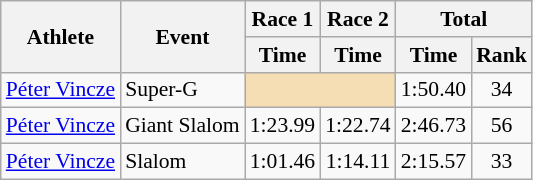<table class="wikitable" style="font-size:90%">
<tr>
<th rowspan="2">Athlete</th>
<th rowspan="2">Event</th>
<th>Race 1</th>
<th>Race 2</th>
<th colspan="2">Total</th>
</tr>
<tr>
<th>Time</th>
<th>Time</th>
<th>Time</th>
<th>Rank</th>
</tr>
<tr>
<td><a href='#'>Péter Vincze</a></td>
<td>Super-G</td>
<td colspan="2" bgcolor="wheat"></td>
<td align="center">1:50.40</td>
<td align="center">34</td>
</tr>
<tr>
<td><a href='#'>Péter Vincze</a></td>
<td>Giant Slalom</td>
<td align="center">1:23.99</td>
<td align="center">1:22.74</td>
<td align="center">2:46.73</td>
<td align="center">56</td>
</tr>
<tr>
<td><a href='#'>Péter Vincze</a></td>
<td>Slalom</td>
<td align="center">1:01.46</td>
<td align="center">1:14.11</td>
<td align="center">2:15.57</td>
<td align="center">33</td>
</tr>
</table>
